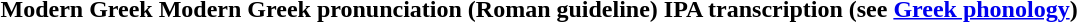<table>
<tr>
<th>Modern Greek</th>
<th>Modern Greek pronunciation (Roman guideline)</th>
<th>IPA transcription (see <a href='#'>Greek phonology</a>)</th>
</tr>
<tr>
<td></td>
<td></td>
<td></td>
</tr>
</table>
